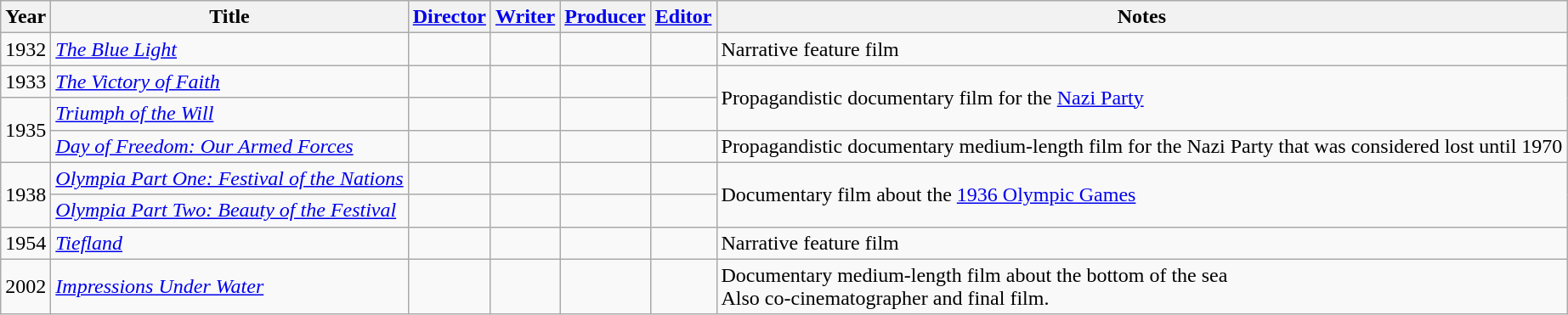<table class="wikitable sortable">
<tr>
<th>Year</th>
<th>Title</th>
<th><a href='#'>Director</a></th>
<th><a href='#'>Writer</a></th>
<th><a href='#'>Producer</a></th>
<th><a href='#'>Editor</a></th>
<th>Notes</th>
</tr>
<tr>
<td>1932</td>
<td><em><a href='#'>The Blue Light</a></em></td>
<td></td>
<td></td>
<td></td>
<td></td>
<td>Narrative feature film</td>
</tr>
<tr>
<td>1933</td>
<td><em><a href='#'>The Victory of Faith</a></em></td>
<td></td>
<td></td>
<td></td>
<td></td>
<td rowspan=2>Propagandistic documentary film for the <a href='#'>Nazi Party</a></td>
</tr>
<tr>
<td rowspan=2>1935</td>
<td><em><a href='#'>Triumph of the Will</a></em></td>
<td></td>
<td></td>
<td></td>
<td></td>
</tr>
<tr>
<td><em><a href='#'>Day of Freedom: Our Armed Forces</a></em></td>
<td></td>
<td></td>
<td></td>
<td></td>
<td>Propagandistic documentary medium-length film for the Nazi Party that was considered lost until 1970</td>
</tr>
<tr>
<td rowspan=2>1938</td>
<td><em><a href='#'>Olympia Part One: Festival of the Nations</a></em></td>
<td></td>
<td></td>
<td></td>
<td></td>
<td rowspan=2>Documentary film about the <a href='#'>1936 Olympic Games</a></td>
</tr>
<tr>
<td><em><a href='#'>Olympia Part Two: Beauty of the Festival</a></em></td>
<td></td>
<td></td>
<td></td>
<td></td>
</tr>
<tr>
<td>1954</td>
<td><em><a href='#'>Tiefland</a></em></td>
<td></td>
<td></td>
<td></td>
<td></td>
<td>Narrative feature film</td>
</tr>
<tr>
<td>2002</td>
<td><em><a href='#'>Impressions Under Water</a></em></td>
<td></td>
<td></td>
<td></td>
<td></td>
<td>Documentary medium-length film about the bottom of the sea<br>Also co-cinematographer and final film.</td>
</tr>
</table>
